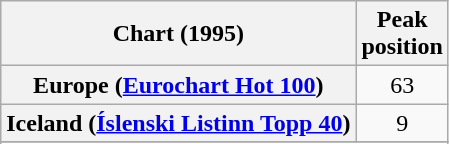<table class="wikitable sortable plainrowheaders" style="text-align:center">
<tr>
<th>Chart (1995)</th>
<th>Peak<br>position</th>
</tr>
<tr>
<th scope="row">Europe (<a href='#'>Eurochart Hot 100</a>)</th>
<td>63</td>
</tr>
<tr>
<th scope="row">Iceland (<a href='#'>Íslenski Listinn Topp 40</a>)</th>
<td>9</td>
</tr>
<tr>
</tr>
<tr>
</tr>
<tr>
</tr>
</table>
